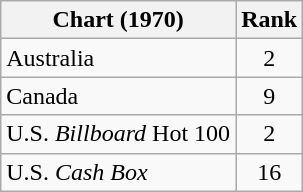<table class="wikitable sortable">
<tr>
<th align="left">Chart (1970)</th>
<th style="text-align:center;">Rank</th>
</tr>
<tr>
<td>Australia</td>
<td style="text-align:center;">2</td>
</tr>
<tr>
<td>Canada</td>
<td style="text-align:center;">9</td>
</tr>
<tr>
<td>U.S. <em>Billboard</em> Hot 100</td>
<td style="text-align:center;">2</td>
</tr>
<tr>
<td>U.S. <em>Cash Box</em></td>
<td style="text-align:center;">16</td>
</tr>
</table>
